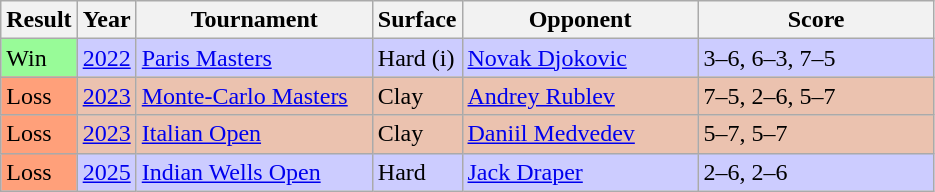<table class="sortable wikitable">
<tr>
<th>Result</th>
<th>Year</th>
<th width="150">Tournament</th>
<th>Surface</th>
<th width="150">Opponent</th>
<th class="unsortable" width="150">Score</th>
</tr>
<tr style="background:#ccccff">
<td style="background:#98fb98;">Win</td>
<td><a href='#'>2022</a></td>
<td><a href='#'>Paris Masters</a></td>
<td>Hard (i)</td>
<td> <a href='#'>Novak Djokovic</a></td>
<td>3–6, 6–3, 7–5</td>
</tr>
<tr style="background:#ebc2af">
<td style="background:#ffa07a;">Loss</td>
<td><a href='#'>2023</a></td>
<td><a href='#'>Monte-Carlo Masters</a></td>
<td>Clay</td>
<td> <a href='#'>Andrey Rublev</a></td>
<td>7–5, 2–6, 5–7</td>
</tr>
<tr style="background:#ebc2af">
<td style="background:#ffa07a;">Loss</td>
<td><a href='#'>2023</a></td>
<td><a href='#'>Italian Open</a></td>
<td>Clay</td>
<td> <a href='#'>Daniil Medvedev</a></td>
<td>5–7, 5–7</td>
</tr>
<tr style="background:#ccccff">
<td style="background:#ffa07a;">Loss</td>
<td><a href='#'>2025</a></td>
<td><a href='#'>Indian Wells Open</a></td>
<td>Hard</td>
<td> <a href='#'>Jack Draper</a></td>
<td>2–6, 2–6</td>
</tr>
</table>
